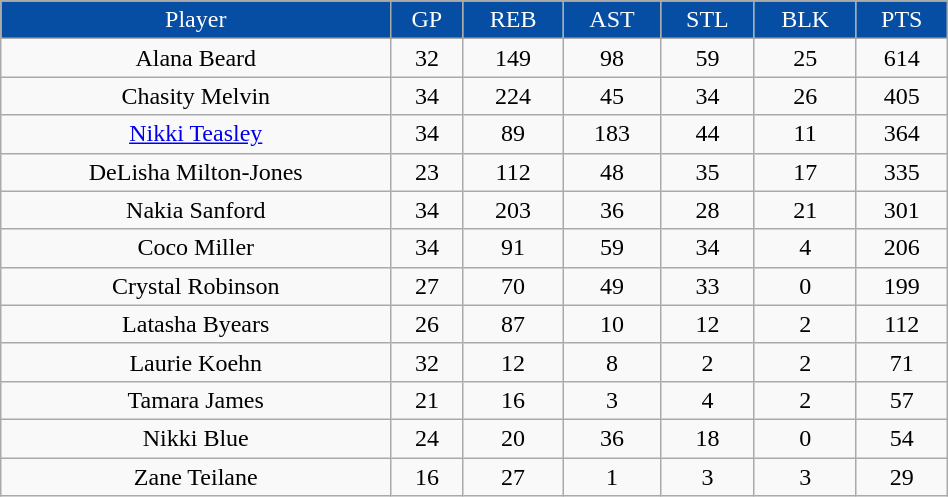<table class="wikitable" width="50%">
<tr align="center" style="background:#054ea4; color:white;">
<td>Player</td>
<td>GP</td>
<td>REB</td>
<td>AST</td>
<td>STL</td>
<td>BLK</td>
<td>PTS</td>
</tr>
<tr align="center">
<td>Alana Beard</td>
<td>32</td>
<td>149</td>
<td>98</td>
<td>59</td>
<td>25</td>
<td>614</td>
</tr>
<tr align="center">
<td>Chasity Melvin</td>
<td>34</td>
<td>224</td>
<td>45</td>
<td>34</td>
<td>26</td>
<td>405</td>
</tr>
<tr align="center">
<td><a href='#'>Nikki Teasley</a></td>
<td>34</td>
<td>89</td>
<td>183</td>
<td>44</td>
<td>11</td>
<td>364</td>
</tr>
<tr align="center">
<td>DeLisha Milton-Jones</td>
<td>23</td>
<td>112</td>
<td>48</td>
<td>35</td>
<td>17</td>
<td>335</td>
</tr>
<tr align="center">
<td>Nakia Sanford</td>
<td>34</td>
<td>203</td>
<td>36</td>
<td>28</td>
<td>21</td>
<td>301</td>
</tr>
<tr align="center">
<td>Coco Miller</td>
<td>34</td>
<td>91</td>
<td>59</td>
<td>34</td>
<td>4</td>
<td>206</td>
</tr>
<tr align="center">
<td>Crystal Robinson</td>
<td>27</td>
<td>70</td>
<td>49</td>
<td>33</td>
<td>0</td>
<td>199</td>
</tr>
<tr align="center">
<td>Latasha Byears</td>
<td>26</td>
<td>87</td>
<td>10</td>
<td>12</td>
<td>2</td>
<td>112</td>
</tr>
<tr align="center">
<td>Laurie Koehn</td>
<td>32</td>
<td>12</td>
<td>8</td>
<td>2</td>
<td>2</td>
<td>71</td>
</tr>
<tr align="center">
<td>Tamara James</td>
<td>21</td>
<td>16</td>
<td>3</td>
<td>4</td>
<td>2</td>
<td>57</td>
</tr>
<tr align="center">
<td>Nikki Blue</td>
<td>24</td>
<td>20</td>
<td>36</td>
<td>18</td>
<td>0</td>
<td>54</td>
</tr>
<tr align="center">
<td>Zane Teilane</td>
<td>16</td>
<td>27</td>
<td>1</td>
<td>3</td>
<td>3</td>
<td>29</td>
</tr>
</table>
